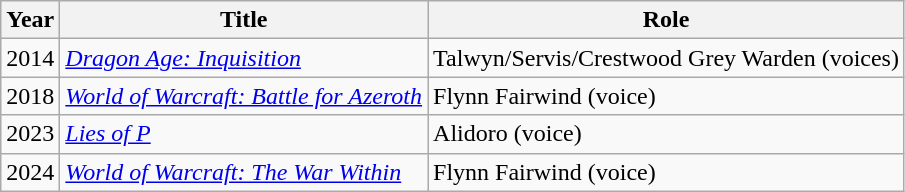<table class="wikitable sortable">
<tr>
<th>Year</th>
<th>Title</th>
<th>Role</th>
</tr>
<tr>
<td>2014</td>
<td><em><a href='#'>Dragon Age: Inquisition</a></em></td>
<td>Talwyn/Servis/Crestwood Grey Warden (voices)</td>
</tr>
<tr>
<td>2018</td>
<td><em><a href='#'>World of Warcraft: Battle for Azeroth</a></em></td>
<td>Flynn Fairwind (voice)</td>
</tr>
<tr>
<td>2023</td>
<td><em><a href='#'>Lies of P</a></em></td>
<td>Alidoro (voice)</td>
</tr>
<tr>
<td>2024</td>
<td><em><a href='#'>World of Warcraft: The War Within</a></em></td>
<td>Flynn Fairwind (voice)</td>
</tr>
</table>
